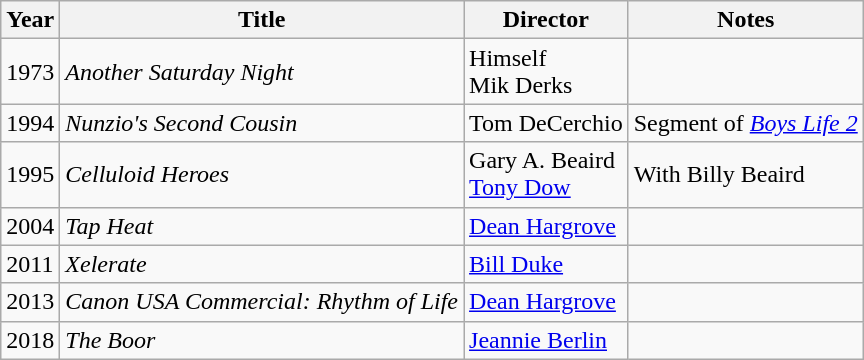<table class="wikitable">
<tr>
<th>Year</th>
<th>Title</th>
<th>Director</th>
<th>Notes</th>
</tr>
<tr>
<td>1973</td>
<td><em>Another Saturday Night</em></td>
<td>Himself<br>Mik Derks</td>
<td></td>
</tr>
<tr>
<td>1994</td>
<td><em>Nunzio's Second Cousin</em></td>
<td>Tom DeCerchio</td>
<td>Segment of <em><a href='#'>Boys Life 2</a></em></td>
</tr>
<tr>
<td>1995</td>
<td><em>Celluloid Heroes</em></td>
<td>Gary A. Beaird<br><a href='#'>Tony Dow</a></td>
<td>With Billy Beaird</td>
</tr>
<tr>
<td>2004</td>
<td><em>Tap Heat</em></td>
<td><a href='#'>Dean Hargrove</a></td>
<td></td>
</tr>
<tr>
<td>2011</td>
<td><em>Xelerate</em></td>
<td><a href='#'>Bill Duke</a></td>
<td></td>
</tr>
<tr>
<td>2013</td>
<td><em>Canon USA Commercial: Rhythm of Life</em></td>
<td><a href='#'>Dean Hargrove</a></td>
<td></td>
</tr>
<tr>
<td>2018</td>
<td><em>The Boor</em></td>
<td><a href='#'>Jeannie Berlin</a></td>
<td></td>
</tr>
</table>
